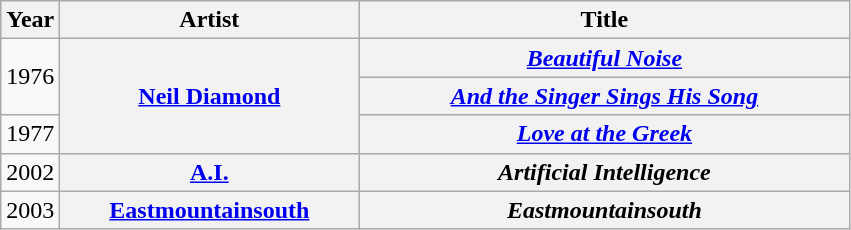<table class="wikitable plainrowheaders" style="text-align:left;">
<tr>
<th scope="col" style="width:1em;">Year</th>
<th scope="col" style="width:12em;">Artist</th>
<th scope="col" style="width:20em;">Title</th>
</tr>
<tr>
<td rowspan="2">1976</td>
<th rowspan="3" scope="row"><a href='#'>Neil Diamond</a></th>
<th scope="row"><em><a href='#'>Beautiful Noise</a></em></th>
</tr>
<tr>
<th scope="row"><em><a href='#'>And the Singer Sings His Song</a></em></th>
</tr>
<tr>
<td>1977</td>
<th scope="row"><em><a href='#'>Love at the Greek</a></em></th>
</tr>
<tr>
<td>2002</td>
<th scope="row"><a href='#'>A.I.</a></th>
<th scope="row"><em>Artificial Intelligence</em></th>
</tr>
<tr>
<td>2003</td>
<th scope="row"><a href='#'>Eastmountainsouth</a></th>
<th scope="row"><em>Eastmountainsouth</em></th>
</tr>
</table>
